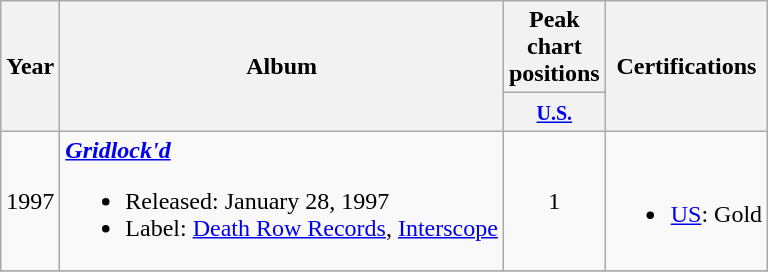<table class="wikitable">
<tr>
<th rowspan="2">Year</th>
<th rowspan="2">Album</th>
<th colspan="1">Peak chart positions</th>
<th rowspan="2">Certifications</th>
</tr>
<tr>
<th width=40><small><a href='#'>U.S.</a></small></th>
</tr>
<tr>
<td>1997</td>
<td><strong><em><a href='#'>Gridlock'd</a></em></strong><br><ul><li>Released: January 28, 1997</li><li>Label: <a href='#'>Death Row Records</a>, <a href='#'>Interscope</a></li></ul></td>
<td align="center">1</td>
<td><br><ul><li><a href='#'>US</a>: Gold</li></ul></td>
</tr>
<tr>
</tr>
</table>
